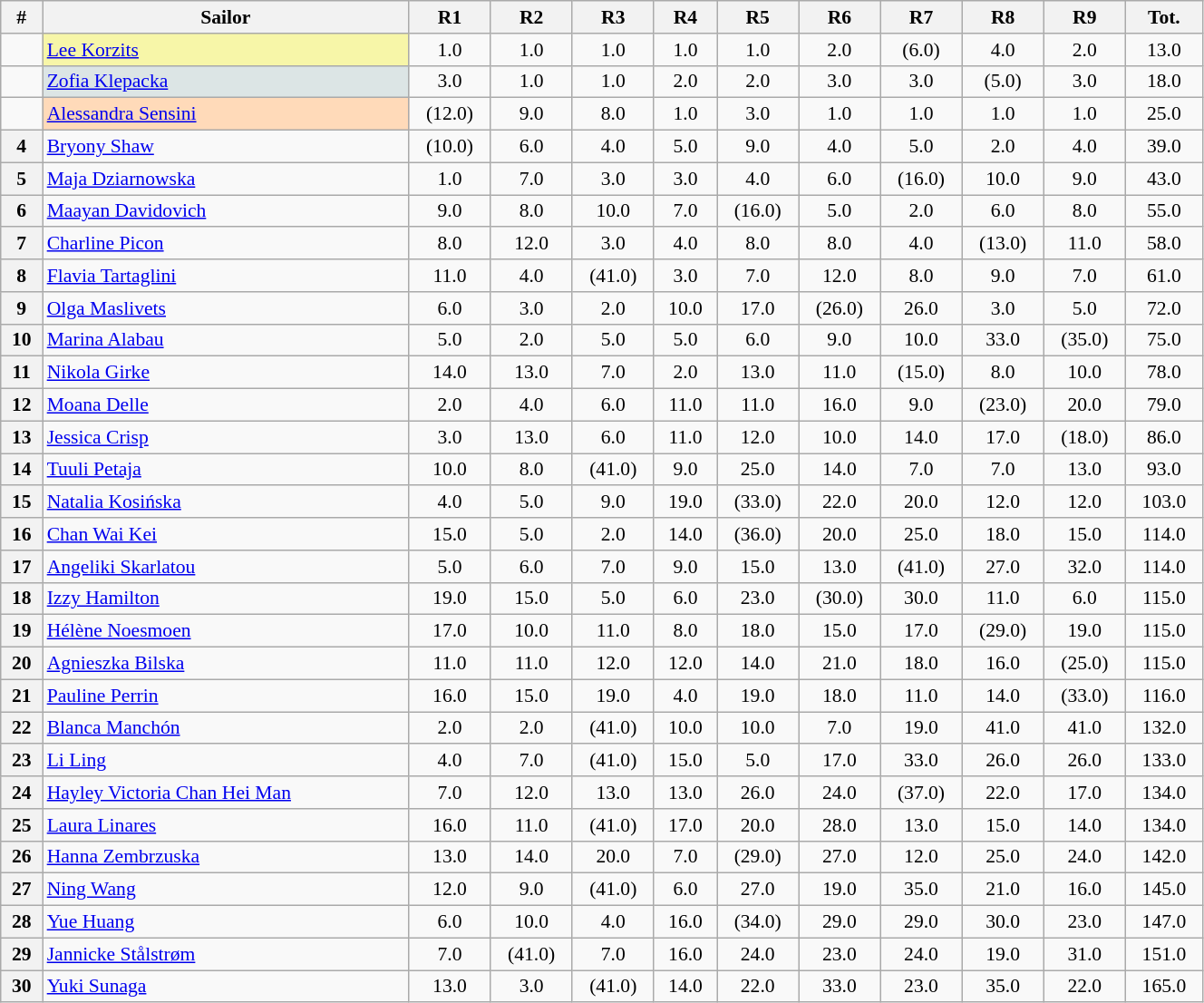<table class="wikitable" width=70% style="font-size:90%; text-align:center;">
<tr>
<th>#</th>
<th>Sailor</th>
<th>R1</th>
<th>R2</th>
<th>R3</th>
<th>R4</th>
<th>R5</th>
<th>R6</th>
<th>R7</th>
<th>R8</th>
<th>R9</th>
<th>Tot.</th>
</tr>
<tr>
<td></td>
<td align=left bgcolor=#F7F6A8> <a href='#'>Lee Korzits</a></td>
<td>1.0</td>
<td>1.0</td>
<td>1.0</td>
<td>1.0</td>
<td>1.0</td>
<td>2.0</td>
<td>(6.0)</td>
<td>4.0</td>
<td>2.0</td>
<td>13.0</td>
</tr>
<tr>
<td></td>
<td align=left bgcolor=#DCE5E5> <a href='#'>Zofia Klepacka</a></td>
<td>3.0</td>
<td>1.0</td>
<td>1.0</td>
<td>2.0</td>
<td>2.0</td>
<td>3.0</td>
<td>3.0</td>
<td>(5.0)</td>
<td>3.0</td>
<td>18.0</td>
</tr>
<tr>
<td></td>
<td align=left bgcolor=#FFDAB9> <a href='#'>Alessandra Sensini</a></td>
<td>(12.0)</td>
<td>9.0</td>
<td>8.0</td>
<td>1.0</td>
<td>3.0</td>
<td>1.0</td>
<td>1.0</td>
<td>1.0</td>
<td>1.0</td>
<td>25.0</td>
</tr>
<tr>
<th>4</th>
<td align=left> <a href='#'>Bryony Shaw</a></td>
<td>(10.0)</td>
<td>6.0</td>
<td>4.0</td>
<td>5.0</td>
<td>9.0</td>
<td>4.0</td>
<td>5.0</td>
<td>2.0</td>
<td>4.0</td>
<td>39.0</td>
</tr>
<tr>
<th>5</th>
<td align=left> <a href='#'>Maja Dziarnowska</a></td>
<td>1.0</td>
<td>7.0</td>
<td>3.0</td>
<td>3.0</td>
<td>4.0</td>
<td>6.0</td>
<td>(16.0)</td>
<td>10.0</td>
<td>9.0</td>
<td>43.0</td>
</tr>
<tr>
<th>6</th>
<td align=left> <a href='#'>Maayan Davidovich</a></td>
<td>9.0</td>
<td>8.0</td>
<td>10.0</td>
<td>7.0</td>
<td>(16.0)</td>
<td>5.0</td>
<td>2.0</td>
<td>6.0</td>
<td>8.0</td>
<td>55.0</td>
</tr>
<tr>
<th>7</th>
<td align=left> <a href='#'>Charline Picon</a></td>
<td>8.0</td>
<td>12.0</td>
<td>3.0</td>
<td>4.0</td>
<td>8.0</td>
<td>8.0</td>
<td>4.0</td>
<td>(13.0)</td>
<td>11.0</td>
<td>58.0</td>
</tr>
<tr>
<th>8</th>
<td align=left> <a href='#'>Flavia Tartaglini</a></td>
<td>11.0</td>
<td>4.0</td>
<td>(41.0)</td>
<td>3.0</td>
<td>7.0</td>
<td>12.0</td>
<td>8.0</td>
<td>9.0</td>
<td>7.0</td>
<td>61.0</td>
</tr>
<tr>
<th>9</th>
<td align=left> <a href='#'>Olga Maslivets</a></td>
<td>6.0</td>
<td>3.0</td>
<td>2.0</td>
<td>10.0</td>
<td>17.0</td>
<td>(26.0)</td>
<td>26.0</td>
<td>3.0</td>
<td>5.0</td>
<td>72.0</td>
</tr>
<tr>
<th>10</th>
<td align=left> <a href='#'>Marina Alabau</a></td>
<td>5.0</td>
<td>2.0</td>
<td>5.0</td>
<td>5.0</td>
<td>6.0</td>
<td>9.0</td>
<td>10.0</td>
<td>33.0</td>
<td>(35.0)</td>
<td>75.0</td>
</tr>
<tr>
<th>11</th>
<td align=left> <a href='#'>Nikola Girke</a></td>
<td>14.0</td>
<td>13.0</td>
<td>7.0</td>
<td>2.0</td>
<td>13.0</td>
<td>11.0</td>
<td>(15.0)</td>
<td>8.0</td>
<td>10.0</td>
<td>78.0</td>
</tr>
<tr>
<th>12</th>
<td align=left> <a href='#'>Moana Delle</a></td>
<td>2.0</td>
<td>4.0</td>
<td>6.0</td>
<td>11.0</td>
<td>11.0</td>
<td>16.0</td>
<td>9.0</td>
<td>(23.0)</td>
<td>20.0</td>
<td>79.0</td>
</tr>
<tr>
<th>13</th>
<td align=left> <a href='#'>Jessica Crisp</a></td>
<td>3.0</td>
<td>13.0</td>
<td>6.0</td>
<td>11.0</td>
<td>12.0</td>
<td>10.0</td>
<td>14.0</td>
<td>17.0</td>
<td>(18.0)</td>
<td>86.0</td>
</tr>
<tr>
<th>14</th>
<td align=left> <a href='#'>Tuuli Petaja</a></td>
<td>10.0</td>
<td>8.0</td>
<td>(41.0)</td>
<td>9.0</td>
<td>25.0</td>
<td>14.0</td>
<td>7.0</td>
<td>7.0</td>
<td>13.0</td>
<td>93.0</td>
</tr>
<tr>
<th>15</th>
<td align=left> <a href='#'>Natalia Kosińska</a></td>
<td>4.0</td>
<td>5.0</td>
<td>9.0</td>
<td>19.0</td>
<td>(33.0)</td>
<td>22.0</td>
<td>20.0</td>
<td>12.0</td>
<td>12.0</td>
<td>103.0</td>
</tr>
<tr>
<th>16</th>
<td align=left> <a href='#'>Chan Wai Kei</a></td>
<td>15.0</td>
<td>5.0</td>
<td>2.0</td>
<td>14.0</td>
<td>(36.0)</td>
<td>20.0</td>
<td>25.0</td>
<td>18.0</td>
<td>15.0</td>
<td>114.0</td>
</tr>
<tr>
<th>17</th>
<td align=left> <a href='#'>Angeliki Skarlatou</a></td>
<td>5.0</td>
<td>6.0</td>
<td>7.0</td>
<td>9.0</td>
<td>15.0</td>
<td>13.0</td>
<td>(41.0)</td>
<td>27.0</td>
<td>32.0</td>
<td>114.0</td>
</tr>
<tr>
<th>18</th>
<td align=left> <a href='#'>Izzy Hamilton</a></td>
<td>19.0</td>
<td>15.0</td>
<td>5.0</td>
<td>6.0</td>
<td>23.0</td>
<td>(30.0)</td>
<td>30.0</td>
<td>11.0</td>
<td>6.0</td>
<td>115.0</td>
</tr>
<tr>
<th>19</th>
<td align=left> <a href='#'>Hélène Noesmoen</a></td>
<td>17.0</td>
<td>10.0</td>
<td>11.0</td>
<td>8.0</td>
<td>18.0</td>
<td>15.0</td>
<td>17.0</td>
<td>(29.0)</td>
<td>19.0</td>
<td>115.0</td>
</tr>
<tr>
<th>20</th>
<td align=left> <a href='#'>Agnieszka Bilska</a></td>
<td>11.0</td>
<td>11.0</td>
<td>12.0</td>
<td>12.0</td>
<td>14.0</td>
<td>21.0</td>
<td>18.0</td>
<td>16.0</td>
<td>(25.0)</td>
<td>115.0</td>
</tr>
<tr>
<th>21</th>
<td align=left> <a href='#'>Pauline Perrin</a></td>
<td>16.0</td>
<td>15.0</td>
<td>19.0</td>
<td>4.0</td>
<td>19.0</td>
<td>18.0</td>
<td>11.0</td>
<td>14.0</td>
<td>(33.0)</td>
<td>116.0</td>
</tr>
<tr>
<th>22</th>
<td align=left> <a href='#'>Blanca Manchón</a></td>
<td>2.0</td>
<td>2.0</td>
<td>(41.0)</td>
<td>10.0</td>
<td>10.0</td>
<td>7.0</td>
<td>19.0</td>
<td>41.0</td>
<td>41.0</td>
<td>132.0</td>
</tr>
<tr>
<th>23</th>
<td align=left> <a href='#'>Li Ling</a></td>
<td>4.0</td>
<td>7.0</td>
<td>(41.0)</td>
<td>15.0</td>
<td>5.0</td>
<td>17.0</td>
<td>33.0</td>
<td>26.0</td>
<td>26.0</td>
<td>133.0</td>
</tr>
<tr>
<th>24</th>
<td align=left> <a href='#'>Hayley Victoria Chan Hei Man</a></td>
<td>7.0</td>
<td>12.0</td>
<td>13.0</td>
<td>13.0</td>
<td>26.0</td>
<td>24.0</td>
<td>(37.0)</td>
<td>22.0</td>
<td>17.0</td>
<td>134.0</td>
</tr>
<tr>
<th>25</th>
<td align=left> <a href='#'>Laura Linares</a></td>
<td>16.0</td>
<td>11.0</td>
<td>(41.0)</td>
<td>17.0</td>
<td>20.0</td>
<td>28.0</td>
<td>13.0</td>
<td>15.0</td>
<td>14.0</td>
<td>134.0</td>
</tr>
<tr>
<th>26</th>
<td align=left> <a href='#'>Hanna Zembrzuska</a></td>
<td>13.0</td>
<td>14.0</td>
<td>20.0</td>
<td>7.0</td>
<td>(29.0)</td>
<td>27.0</td>
<td>12.0</td>
<td>25.0</td>
<td>24.0</td>
<td>142.0</td>
</tr>
<tr>
<th>27</th>
<td align=left> <a href='#'>Ning Wang</a></td>
<td>12.0</td>
<td>9.0</td>
<td>(41.0)</td>
<td>6.0</td>
<td>27.0</td>
<td>19.0</td>
<td>35.0</td>
<td>21.0</td>
<td>16.0</td>
<td>145.0</td>
</tr>
<tr>
<th>28</th>
<td align=left> <a href='#'>Yue Huang</a></td>
<td>6.0</td>
<td>10.0</td>
<td>4.0</td>
<td>16.0</td>
<td>(34.0)</td>
<td>29.0</td>
<td>29.0</td>
<td>30.0</td>
<td>23.0</td>
<td>147.0</td>
</tr>
<tr>
<th>29</th>
<td align=left> <a href='#'>Jannicke Stålstrøm</a></td>
<td>7.0</td>
<td>(41.0)</td>
<td>7.0</td>
<td>16.0</td>
<td>24.0</td>
<td>23.0</td>
<td>24.0</td>
<td>19.0</td>
<td>31.0</td>
<td>151.0</td>
</tr>
<tr>
<th>30</th>
<td align=left> <a href='#'>Yuki Sunaga</a></td>
<td>13.0</td>
<td>3.0</td>
<td>(41.0)</td>
<td>14.0</td>
<td>22.0</td>
<td>33.0</td>
<td>23.0</td>
<td>35.0</td>
<td>22.0</td>
<td>165.0</td>
</tr>
</table>
